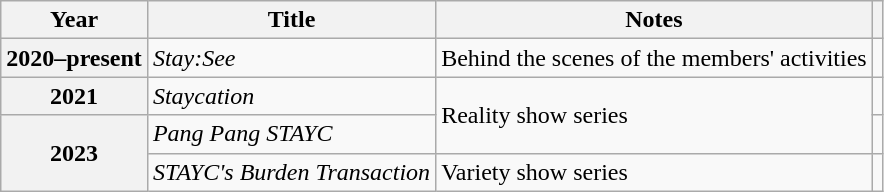<table class="wikitable plainrowheaders sortable">
<tr>
<th scope="col">Year</th>
<th scope="col">Title</th>
<th scope="col">Notes</th>
<th scope="col" class="unsortable"></th>
</tr>
<tr>
<th scope="row">2020–present</th>
<td><em>Stay:See</em></td>
<td>Behind the scenes of the members' activities</td>
<td style="text-align:center"></td>
</tr>
<tr>
<th scope="row">2021</th>
<td><em>Staycation</em></td>
<td rowspan="2">Reality show series</td>
<td style="text-align:center"></td>
</tr>
<tr>
<th scope="row" rowspan="2">2023</th>
<td><em>Pang Pang STAYC</em></td>
<td style="text-align:center"></td>
</tr>
<tr>
<td><em>STAYC's Burden Transaction</em></td>
<td>Variety show series</td>
<td style="text-align:center"></td>
</tr>
</table>
